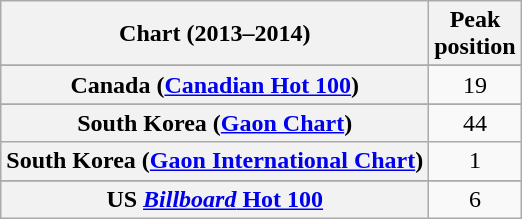<table class="wikitable plainrowheaders sortable" style="text-align:center">
<tr>
<th scope="col">Chart (2013–2014)</th>
<th scope="col">Peak<br>position</th>
</tr>
<tr>
</tr>
<tr>
</tr>
<tr>
</tr>
<tr>
</tr>
<tr>
<th scope="row">Canada (<a href='#'>Canadian Hot 100</a>)</th>
<td>19</td>
</tr>
<tr>
</tr>
<tr>
</tr>
<tr>
</tr>
<tr>
</tr>
<tr>
</tr>
<tr>
</tr>
<tr>
</tr>
<tr>
</tr>
<tr>
</tr>
<tr>
</tr>
<tr>
</tr>
<tr>
</tr>
<tr>
<th scope="row">South Korea (<a href='#'>Gaon Chart</a>)</th>
<td>44</td>
</tr>
<tr>
<th scope="row">South Korea (<a href='#'>Gaon International Chart</a>)</th>
<td>1</td>
</tr>
<tr>
</tr>
<tr>
</tr>
<tr>
</tr>
<tr>
<th scope="row">US <a href='#'><em>Billboard</em> Hot 100</a></th>
<td>6</td>
</tr>
</table>
